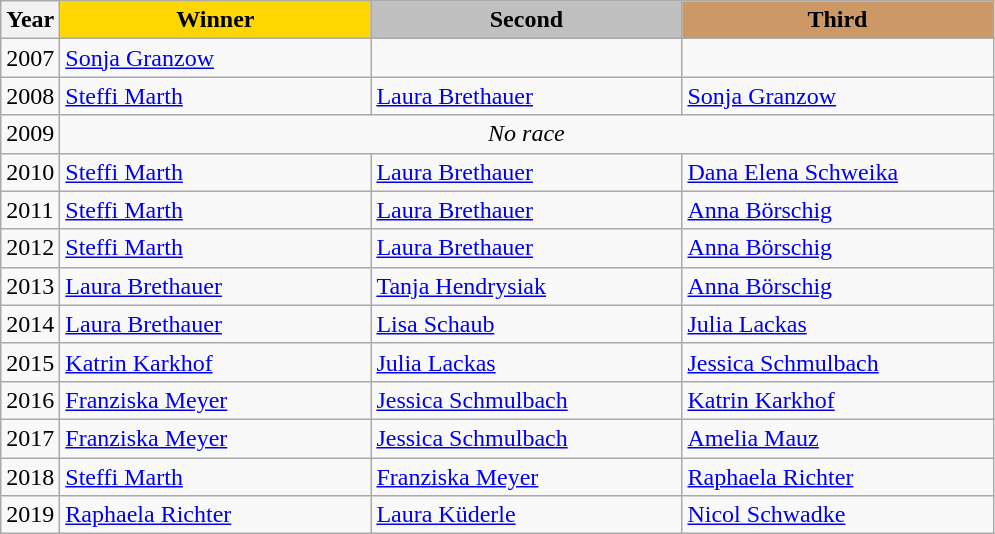<table class="wikitable sortable">
<tr>
<th>Year</th>
<th scope=col colspan=1 style="width:200px; background: gold;">Winner</th>
<th scope=col colspan=1 style="width:200px; background: silver;">Second</th>
<th scope=col colspan=1 style="width:200px; background: #cc9966;">Third</th>
</tr>
<tr>
<td>2007</td>
<td><a href='#'>Sonja Granzow</a></td>
<td></td>
<td></td>
</tr>
<tr>
<td>2008</td>
<td><a href='#'>Steffi Marth</a></td>
<td><a href='#'>Laura Brethauer</a></td>
<td><a href='#'>Sonja Granzow</a></td>
</tr>
<tr>
<td>2009</td>
<td colspan="3" align="center"><em>No race</em></td>
</tr>
<tr>
<td>2010</td>
<td><a href='#'>Steffi Marth</a></td>
<td><a href='#'>Laura Brethauer</a></td>
<td><a href='#'>Dana Elena Schweika</a></td>
</tr>
<tr>
<td>2011</td>
<td><a href='#'>Steffi Marth</a></td>
<td><a href='#'>Laura Brethauer</a></td>
<td><a href='#'>Anna Börschig</a></td>
</tr>
<tr>
<td>2012</td>
<td><a href='#'>Steffi Marth</a></td>
<td><a href='#'>Laura Brethauer</a></td>
<td><a href='#'>Anna Börschig</a></td>
</tr>
<tr>
<td>2013</td>
<td><a href='#'>Laura Brethauer</a></td>
<td><a href='#'>Tanja Hendrysiak</a></td>
<td><a href='#'>Anna Börschig</a></td>
</tr>
<tr>
<td>2014</td>
<td><a href='#'>Laura Brethauer</a></td>
<td><a href='#'>Lisa Schaub</a></td>
<td><a href='#'>Julia Lackas</a></td>
</tr>
<tr>
<td>2015</td>
<td><a href='#'>Katrin Karkhof</a></td>
<td><a href='#'>Julia Lackas</a></td>
<td><a href='#'>Jessica Schmulbach</a></td>
</tr>
<tr>
<td>2016</td>
<td><a href='#'>Franziska Meyer</a></td>
<td><a href='#'>Jessica Schmulbach</a></td>
<td><a href='#'>Katrin Karkhof</a></td>
</tr>
<tr>
<td>2017</td>
<td><a href='#'>Franziska Meyer</a></td>
<td><a href='#'>Jessica Schmulbach</a></td>
<td><a href='#'>Amelia Mauz</a></td>
</tr>
<tr>
<td>2018</td>
<td><a href='#'>Steffi Marth</a></td>
<td><a href='#'>Franziska Meyer</a></td>
<td><a href='#'>Raphaela Richter</a></td>
</tr>
<tr>
<td>2019</td>
<td><a href='#'>Raphaela Richter</a></td>
<td><a href='#'>Laura Küderle</a></td>
<td><a href='#'>Nicol Schwadke</a></td>
</tr>
</table>
